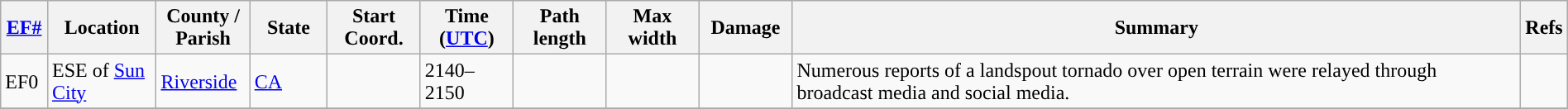<table class="wikitable sortable" style="width:100%;">
<tr>
<th scope="col" width="3%" align="center"><a href='#'>EF#</a></th>
<th scope="col" width="7%" align="center" class="unsortable">Location</th>
<th scope="col" width="6%" align="center" class="unsortable">County / Parish</th>
<th scope="col" width="5%" align="center">State</th>
<th scope="col" width="6%" align="center">Start Coord.</th>
<th scope="col" width="6%" align="center">Time (<a href='#'>UTC</a>)</th>
<th scope="col" width="6%" align="center">Path length</th>
<th scope="col" width="6%" align="center">Max width</th>
<th scope="col" width="6%" align="center">Damage</th>
<th scope="col" width="48%" class="unsortable" align="center">Summary</th>
<th scope="col" width="48%" class="unsortable" align="center">Refs</th>
</tr>
<tr>
<td>EF0</td>
<td>ESE of <a href='#'>Sun City</a></td>
<td><a href='#'>Riverside</a></td>
<td><a href='#'>CA</a></td>
<td></td>
<td>2140–2150</td>
<td></td>
<td></td>
<td></td>
<td>Numerous reports of a landspout tornado over open terrain were relayed through broadcast media and social media.</td>
<td></td>
</tr>
<tr>
</tr>
</table>
